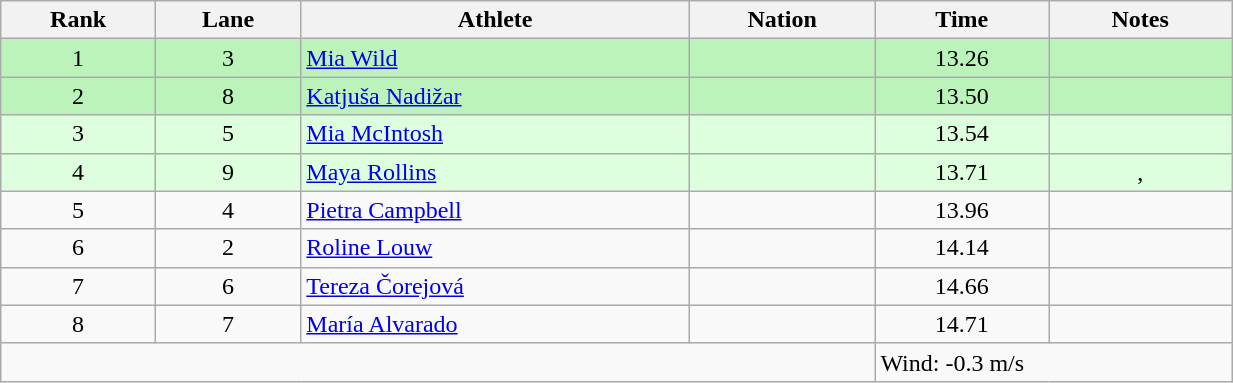<table class="wikitable sortable" style="text-align:center;width: 65%;">
<tr>
<th scope="col">Rank</th>
<th scope="col">Lane</th>
<th scope="col">Athlete</th>
<th scope="col">Nation</th>
<th scope="col">Time</th>
<th scope="col">Notes</th>
</tr>
<tr bgcolor=bbf3bb>
<td>1</td>
<td>3</td>
<td align=left><a href='#'>Mia Wild</a></td>
<td align=left></td>
<td>13.26</td>
<td></td>
</tr>
<tr bgcolor=bbf3bb>
<td>2</td>
<td>8</td>
<td align=left><a href='#'>Katjuša Nadižar</a></td>
<td align=left></td>
<td>13.50</td>
<td></td>
</tr>
<tr bgcolor=ddffdd>
<td>3</td>
<td>5</td>
<td align=left><a href='#'>Mia McIntosh</a></td>
<td align=left></td>
<td>13.54</td>
<td></td>
</tr>
<tr bgcolor=ddffdd>
<td>4</td>
<td>9</td>
<td align=left><a href='#'>Maya Rollins</a></td>
<td align=left></td>
<td>13.71</td>
<td>, </td>
</tr>
<tr>
<td>5</td>
<td>4</td>
<td align=left><a href='#'>Pietra Campbell</a></td>
<td align=left></td>
<td>13.96</td>
<td></td>
</tr>
<tr>
<td>6</td>
<td>2</td>
<td align=left><a href='#'>Roline Louw</a></td>
<td align=left></td>
<td>14.14</td>
<td></td>
</tr>
<tr>
<td>7</td>
<td>6</td>
<td align=left><a href='#'>Tereza Čorejová</a></td>
<td align=left></td>
<td>14.66</td>
<td></td>
</tr>
<tr>
<td>8</td>
<td>7</td>
<td align=left><a href='#'>María Alvarado</a></td>
<td align=left></td>
<td>14.71</td>
<td></td>
</tr>
<tr class="sortbottom">
<td colspan="4"></td>
<td colspan="2" style="text-align:left;">Wind: -0.3 m/s</td>
</tr>
</table>
